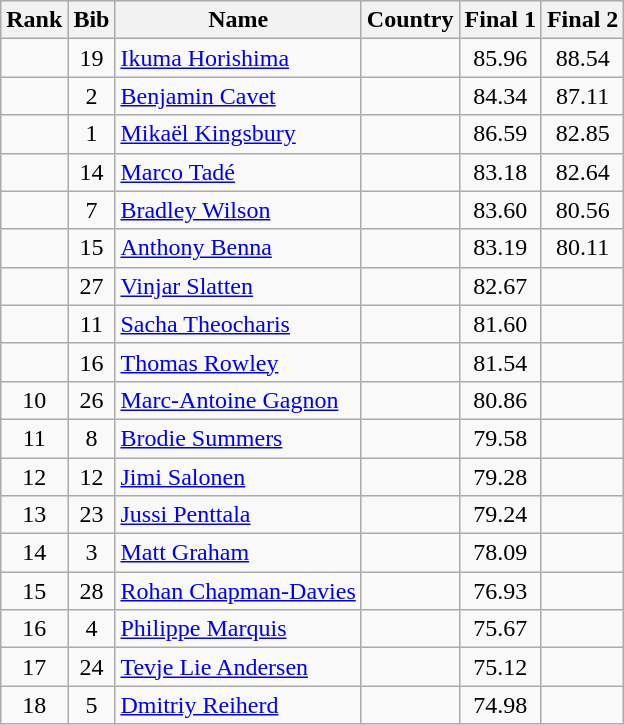<table class="wikitable sortable" style="text-align:center">
<tr>
<th>Rank</th>
<th>Bib</th>
<th>Name</th>
<th>Country</th>
<th>Final 1</th>
<th>Final 2</th>
</tr>
<tr>
<td></td>
<td>19</td>
<td align=left><a href='#'>Ikuma Horishima</a></td>
<td align=left></td>
<td>85.96</td>
<td>88.54</td>
</tr>
<tr>
<td></td>
<td>2</td>
<td align=left><a href='#'>Benjamin Cavet</a></td>
<td align=left></td>
<td>84.34</td>
<td>87.11</td>
</tr>
<tr>
<td></td>
<td>1</td>
<td align=left><a href='#'>Mikaël Kingsbury</a></td>
<td align=left></td>
<td>86.59</td>
<td>82.85</td>
</tr>
<tr>
<td></td>
<td>14</td>
<td align=left><a href='#'>Marco Tadé</a></td>
<td align=left></td>
<td>83.18</td>
<td>82.64</td>
</tr>
<tr>
<td></td>
<td>7</td>
<td align=left><a href='#'>Bradley Wilson</a></td>
<td align=left></td>
<td>83.60</td>
<td>80.56</td>
</tr>
<tr>
<td></td>
<td>15</td>
<td align=left><a href='#'>Anthony Benna</a></td>
<td align=left></td>
<td>83.19</td>
<td>80.11</td>
</tr>
<tr>
<td></td>
<td>27</td>
<td align=left><a href='#'>Vinjar Slatten</a></td>
<td align=left></td>
<td>82.67</td>
<td></td>
</tr>
<tr>
<td></td>
<td>11</td>
<td align=left><a href='#'>Sacha Theocharis</a></td>
<td align=left></td>
<td>81.60</td>
<td></td>
</tr>
<tr>
<td></td>
<td>16</td>
<td align=left><a href='#'>Thomas Rowley</a></td>
<td align=left></td>
<td>81.54</td>
<td></td>
</tr>
<tr>
<td>10</td>
<td>26</td>
<td align=left><a href='#'>Marc-Antoine Gagnon</a></td>
<td align=left></td>
<td>80.86</td>
<td></td>
</tr>
<tr>
<td>11</td>
<td>8</td>
<td align=left><a href='#'>Brodie Summers</a></td>
<td align=left></td>
<td>79.58</td>
<td></td>
</tr>
<tr>
<td>12</td>
<td>12</td>
<td align=left><a href='#'>Jimi Salonen</a></td>
<td align=left></td>
<td>79.28</td>
<td></td>
</tr>
<tr>
<td>13</td>
<td>23</td>
<td align=left><a href='#'>Jussi Penttala</a></td>
<td align=left></td>
<td>79.24</td>
<td></td>
</tr>
<tr>
<td>14</td>
<td>3</td>
<td align=left><a href='#'>Matt Graham</a></td>
<td align=left></td>
<td>78.09</td>
<td></td>
</tr>
<tr>
<td>15</td>
<td>28</td>
<td align=left><a href='#'>Rohan Chapman-Davies</a></td>
<td align=left></td>
<td>76.93</td>
<td></td>
</tr>
<tr>
<td>16</td>
<td>4</td>
<td align=left><a href='#'>Philippe Marquis</a></td>
<td align=left></td>
<td>75.67</td>
<td></td>
</tr>
<tr>
<td>17</td>
<td>24</td>
<td align=left><a href='#'>Tevje Lie Andersen</a></td>
<td align=left></td>
<td>75.12</td>
<td></td>
</tr>
<tr>
<td>18</td>
<td>5</td>
<td align=left><a href='#'>Dmitriy Reiherd</a></td>
<td align=left></td>
<td>74.98</td>
<td></td>
</tr>
</table>
